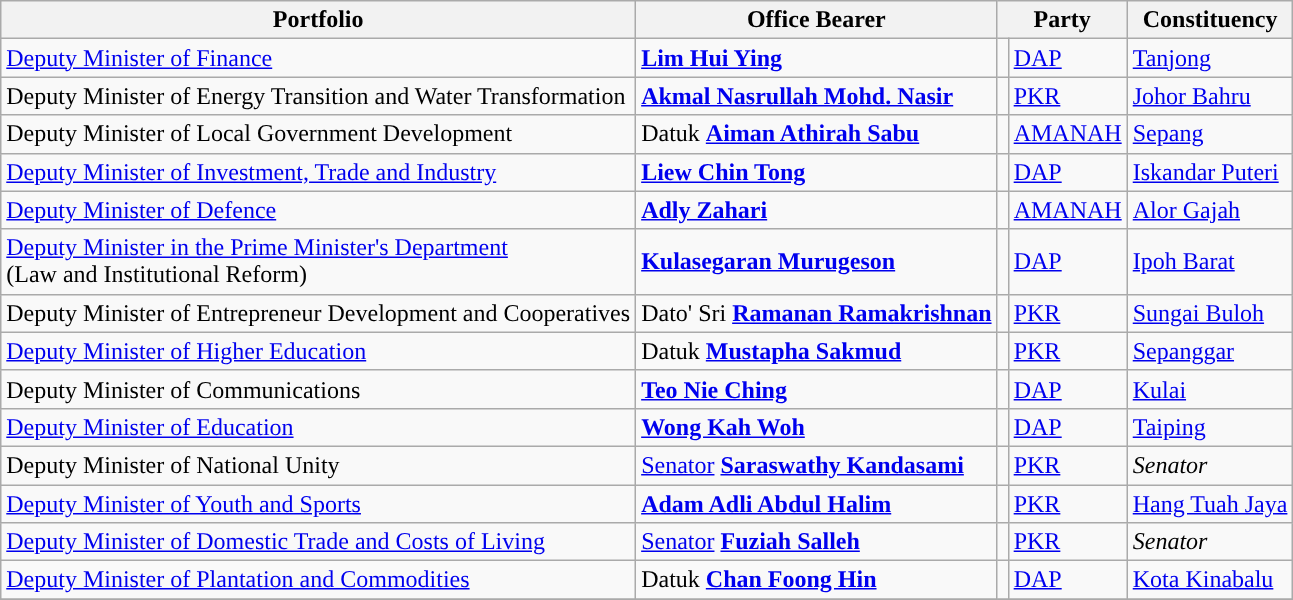<table class="sortable wikitable">
<tr>
<th>Portfolio</th>
<th>Office Bearer</th>
<th colspan="2">Party</th>
<th>Constituency</th>
</tr>
<tr>
<td><a href='#'>Deputy Minister of Finance</a></td>
<td><strong><a href='#'>Lim Hui Ying</a></strong> </td>
<td></td>
<td><a href='#'>DAP</a></td>
<td><a href='#'>Tanjong</a></td>
</tr>
<tr>
<td>Deputy Minister of Energy Transition and Water Transformation</td>
<td><strong><a href='#'>Akmal Nasrullah Mohd. Nasir</a></strong> </td>
<td></td>
<td><a href='#'>PKR</a></td>
<td><a href='#'>Johor Bahru</a></td>
</tr>
<tr>
<td>Deputy Minister of Local Government Development</td>
<td>Datuk <strong><a href='#'>Aiman Athirah Sabu</a></strong> </td>
<td></td>
<td><a href='#'>AMANAH</a></td>
<td><a href='#'>Sepang</a></td>
</tr>
<tr>
<td><a href='#'>Deputy Minister of Investment, Trade and Industry</a></td>
<td><strong><a href='#'>Liew Chin Tong</a></strong>  </td>
<td></td>
<td><a href='#'>DAP</a></td>
<td><a href='#'>Iskandar Puteri</a></td>
</tr>
<tr>
<td><a href='#'>Deputy Minister of Defence</a></td>
<td><strong><a href='#'>Adly Zahari</a></strong>  </td>
<td></td>
<td><a href='#'>AMANAH</a></td>
<td><a href='#'>Alor Gajah</a></td>
</tr>
<tr>
<td><a href='#'>Deputy Minister in the Prime Minister's Department</a><br>(Law and Institutional Reform)</td>
<td><strong><a href='#'>Kulasegaran Murugeson</a></strong> </td>
<td></td>
<td><a href='#'>DAP</a></td>
<td><a href='#'>Ipoh Barat</a></td>
</tr>
<tr>
<td>Deputy Minister of Entrepreneur Development and Cooperatives</td>
<td>Dato' Sri <strong><a href='#'>Ramanan Ramakrishnan</a></strong> </td>
<td></td>
<td><a href='#'>PKR</a></td>
<td><a href='#'>Sungai Buloh</a></td>
</tr>
<tr>
<td><a href='#'>Deputy Minister of Higher Education</a></td>
<td>Datuk <strong><a href='#'>Mustapha Sakmud</a></strong> </td>
<td></td>
<td><a href='#'>PKR</a></td>
<td><a href='#'>Sepanggar</a></td>
</tr>
<tr>
<td>Deputy Minister of Communications</td>
<td><strong><a href='#'>Teo Nie Ching</a></strong> </td>
<td></td>
<td><a href='#'>DAP</a></td>
<td><a href='#'>Kulai</a></td>
</tr>
<tr>
<td><a href='#'>Deputy Minister of Education</a></td>
<td><strong><a href='#'>Wong Kah Woh</a></strong> </td>
<td></td>
<td><a href='#'>DAP</a></td>
<td><a href='#'>Taiping</a></td>
</tr>
<tr>
<td>Deputy Minister of National Unity</td>
<td><a href='#'>Senator</a> <strong><a href='#'>Saraswathy Kandasami</a></strong></td>
<td></td>
<td><a href='#'>PKR</a></td>
<td><em>Senator</em></td>
</tr>
<tr>
<td><a href='#'>Deputy Minister of Youth and Sports</a></td>
<td><strong><a href='#'>Adam Adli Abdul Halim</a></strong> </td>
<td></td>
<td><a href='#'>PKR</a></td>
<td><a href='#'>Hang Tuah Jaya</a></td>
</tr>
<tr>
<td><a href='#'>Deputy Minister of Domestic Trade and Costs of Living</a></td>
<td><a href='#'>Senator</a> <strong><a href='#'>Fuziah Salleh</a></strong></td>
<td></td>
<td><a href='#'>PKR</a></td>
<td><em>Senator</em></td>
</tr>
<tr>
<td><a href='#'>Deputy Minister of Plantation and Commodities</a></td>
<td>Datuk <strong><a href='#'>Chan Foong Hin</a></strong> </td>
<td></td>
<td><a href='#'>DAP</a></td>
<td><a href='#'>Kota Kinabalu</a></td>
</tr>
<tr>
</tr>
</table>
